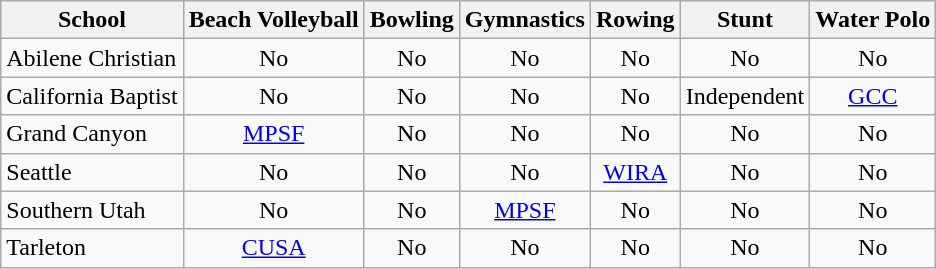<table class="wikitable" style="text-align:center">
<tr>
<th>School</th>
<th>Beach Volleyball</th>
<th>Bowling</th>
<th>Gymnastics</th>
<th>Rowing</th>
<th>Stunt</th>
<th>Water Polo</th>
</tr>
<tr>
<td align=left>Abilene Christian</td>
<td>No</td>
<td>No</td>
<td>No</td>
<td>No</td>
<td>No</td>
<td>No</td>
</tr>
<tr>
<td align=left>California Baptist</td>
<td>No</td>
<td>No</td>
<td>No</td>
<td>No</td>
<td>Independent</td>
<td><a href='#'>GCC</a></td>
</tr>
<tr>
<td align=left>Grand Canyon</td>
<td><a href='#'>MPSF</a></td>
<td>No</td>
<td>No</td>
<td>No</td>
<td>No</td>
<td>No</td>
</tr>
<tr>
<td align=left>Seattle</td>
<td>No</td>
<td>No</td>
<td>No</td>
<td><a href='#'>WIRA</a></td>
<td>No</td>
<td>No</td>
</tr>
<tr>
<td align=left>Southern Utah</td>
<td>No</td>
<td>No</td>
<td><a href='#'>MPSF</a></td>
<td>No</td>
<td>No</td>
<td>No</td>
</tr>
<tr>
<td align=left>Tarleton</td>
<td><a href='#'>CUSA</a></td>
<td>No</td>
<td>No</td>
<td>No</td>
<td>No</td>
<td>No</td>
</tr>
</table>
